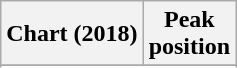<table class="wikitable sortable plainrowheaders" style="text-align:center">
<tr>
<th scope="col">Chart (2018)</th>
<th scope="col">Peak<br> position</th>
</tr>
<tr>
</tr>
<tr>
</tr>
<tr>
</tr>
</table>
